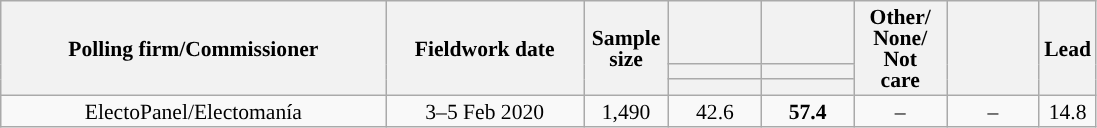<table class="wikitable collapsible collapsed" style="text-align:center; font-size:90%; line-height:14px;">
<tr style="height:42px;">
<th style="width:250px;" rowspan="3">Polling firm/Commissioner</th>
<th style="width:125px;" rowspan="3">Fieldwork date</th>
<th style="width:50px;" rowspan="3">Sample size</th>
<th style="width:55px;"></th>
<th style="width:55px;"></th>
<th style="width:55px;" rowspan="3">Other/<br>None/<br>Not<br>care</th>
<th style="width:55px;" rowspan="3"></th>
<th style="width:30px;" rowspan="3">Lead</th>
</tr>
<tr>
<th style="color:inherit;background:"></th>
<th style="color:inherit;background:"></th>
</tr>
<tr>
<th></th>
<th></th>
</tr>
<tr>
<td>ElectoPanel/Electomanía</td>
<td>3–5 Feb 2020</td>
<td>1,490</td>
<td>42.6</td>
<td><strong>57.4</strong></td>
<td>–</td>
<td>–</td>
<td style="background:">14.8</td>
</tr>
</table>
